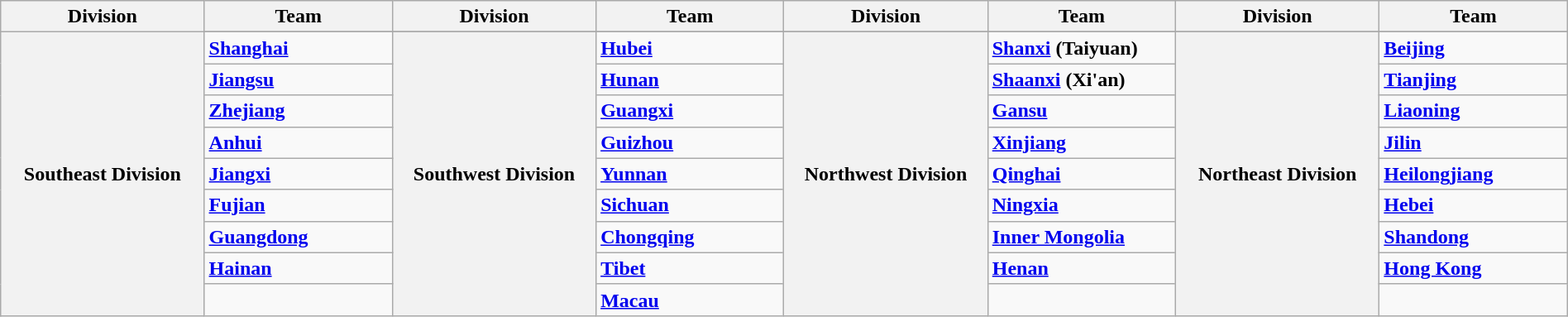<table class="wikitable" style="width: 100%">
<tr>
<th width=13%>Division</th>
<th width=12%>Team</th>
<th width=13%>Division</th>
<th width=12%>Team</th>
<th width=13%>Division</th>
<th width=12%>Team</th>
<th width=13%>Division</th>
<th width=12%>Team</th>
</tr>
<tr>
<th rowspan="10">Southeast Division</th>
</tr>
<tr>
<td><strong><a href='#'>Shanghai</a></strong></td>
<th rowspan="10">Southwest Division</th>
<td><strong><a href='#'>Hubei</a></strong></td>
<th rowspan="10">Northwest Division</th>
<td><strong><a href='#'>Shanxi</a> (Taiyuan)</strong></td>
<th rowspan="10">Northeast Division</th>
<td><strong><a href='#'>Beijing</a></strong></td>
</tr>
<tr>
<td><strong><a href='#'>Jiangsu</a></strong></td>
<td><strong><a href='#'>Hunan</a></strong></td>
<td><strong><a href='#'>Shaanxi</a> (Xi'an)</strong></td>
<td><strong><a href='#'>Tianjing</a></strong></td>
</tr>
<tr>
<td><strong><a href='#'>Zhejiang</a></strong></td>
<td><strong><a href='#'>Guangxi</a></strong></td>
<td><strong><a href='#'>Gansu</a></strong></td>
<td><strong><a href='#'>Liaoning</a></strong></td>
</tr>
<tr>
<td><strong><a href='#'>Anhui</a></strong></td>
<td><strong><a href='#'>Guizhou</a></strong></td>
<td><strong><a href='#'>Xinjiang</a></strong></td>
<td><strong><a href='#'>Jilin</a></strong></td>
</tr>
<tr>
<td><strong><a href='#'>Jiangxi</a></strong></td>
<td><strong><a href='#'>Yunnan</a></strong></td>
<td><strong><a href='#'>Qinghai</a></strong></td>
<td><strong><a href='#'>Heilongjiang</a></strong></td>
</tr>
<tr>
<td><strong><a href='#'>Fujian</a></strong></td>
<td><strong><a href='#'>Sichuan</a></strong></td>
<td><strong><a href='#'>Ningxia</a></strong></td>
<td><strong><a href='#'>Hebei</a></strong></td>
</tr>
<tr>
<td><strong><a href='#'>Guangdong</a></strong></td>
<td><strong><a href='#'>Chongqing</a></strong></td>
<td><strong><a href='#'>Inner Mongolia</a></strong></td>
<td><strong><a href='#'>Shandong</a></strong></td>
</tr>
<tr>
<td><strong><a href='#'>Hainan</a></strong></td>
<td><strong><a href='#'>Tibet</a></strong></td>
<td><strong><a href='#'>Henan</a></strong></td>
<td><strong><a href='#'>Hong Kong</a></strong></td>
</tr>
<tr>
<td></td>
<td><strong><a href='#'>Macau</a></strong></td>
<td></td>
<td></td>
</tr>
</table>
